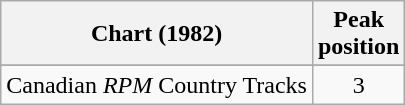<table class="wikitable sortable">
<tr>
<th align="left">Chart (1982)</th>
<th align="center">Peak<br>position</th>
</tr>
<tr>
</tr>
<tr>
<td align="left">Canadian <em>RPM</em> Country Tracks</td>
<td align="center">3</td>
</tr>
</table>
